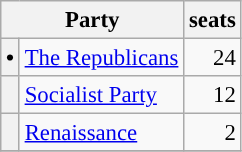<table class="wikitable" style="font-size: 95%;">
<tr>
<th colspan=2>Party</th>
<th>seats</th>
</tr>
<tr>
<th style="background-color: "><span>•</span></th>
<td><a href='#'>The Republicans</a></td>
<td align="right">24</td>
</tr>
<tr>
<th style="background-color: "></th>
<td><a href='#'>Socialist Party</a></td>
<td align="right">12</td>
</tr>
<tr>
<th style="background-color: "></th>
<td><a href='#'>Renaissance</a></td>
<td align="right">2</td>
</tr>
<tr>
</tr>
</table>
